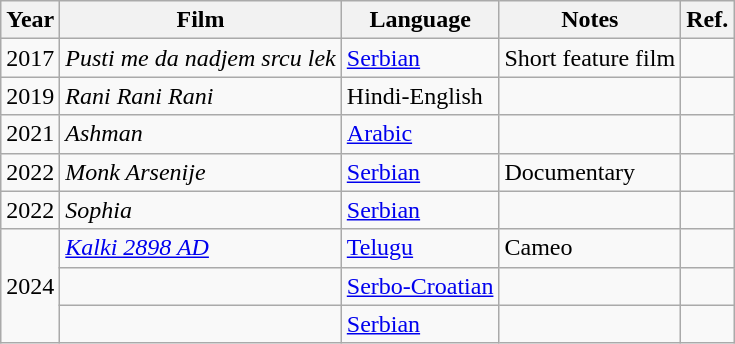<table class="wikitable">
<tr>
<th>Year</th>
<th>Film</th>
<th>Language</th>
<th>Notes</th>
<th>Ref.</th>
</tr>
<tr>
<td>2017</td>
<td><em>Pusti me da nadjem srcu lek</em></td>
<td><a href='#'>Serbian</a></td>
<td>Short feature film</td>
<td></td>
</tr>
<tr>
<td>2019</td>
<td><em>Rani Rani Rani</em></td>
<td>Hindi-English</td>
<td></td>
<td></td>
</tr>
<tr>
<td>2021</td>
<td><em>Ashman</em></td>
<td><a href='#'>Arabic</a></td>
<td></td>
<td></td>
</tr>
<tr>
<td>2022</td>
<td><em>Monk Arsenije</em></td>
<td><a href='#'>Serbian</a></td>
<td>Documentary</td>
<td></td>
</tr>
<tr>
<td>2022</td>
<td><em>Sophia</em></td>
<td><a href='#'>Serbian</a></td>
<td></td>
<td></td>
</tr>
<tr>
<td rowspan="3">2024</td>
<td><em><a href='#'>Kalki 2898 AD</a></em></td>
<td><a href='#'>Telugu</a></td>
<td>Cameo</td>
<td></td>
</tr>
<tr>
<td></td>
<td><a href='#'>Serbo-Croatian</a></td>
<td></td>
<td></td>
</tr>
<tr>
<td></td>
<td><a href='#'>Serbian</a></td>
<td></td>
<td></td>
</tr>
</table>
